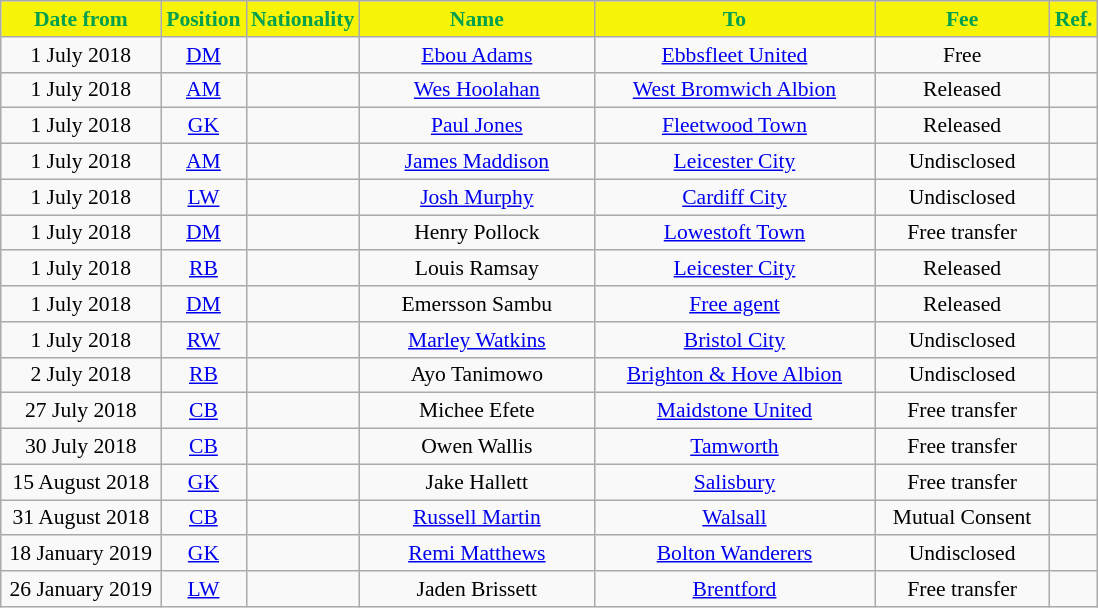<table class="wikitable"  style="text-align:center; font-size:90%; ">
<tr>
<th style="background:#F7F408; color:#00A050; width:100px;">Date from</th>
<th style="background:#F7F408; color:#00A050; width:50px;">Position</th>
<th style="background:#F7F408; color:#00A050; width:50px;">Nationality</th>
<th style="background:#F7F408; color:#00A050; width:150px;">Name</th>
<th style="background:#F7F408; color:#00A050; width:180px;">To</th>
<th style="background:#F7F408; color:#00A050; width:110px;">Fee</th>
<th style="background:#F7F408; color:#00A050; width:25px;">Ref.</th>
</tr>
<tr>
<td>1 July 2018</td>
<td><a href='#'>DM</a></td>
<td></td>
<td><a href='#'>Ebou Adams</a></td>
<td> <a href='#'>Ebbsfleet United</a></td>
<td>Free</td>
<td></td>
</tr>
<tr>
<td>1 July 2018</td>
<td><a href='#'>AM</a></td>
<td></td>
<td><a href='#'>Wes Hoolahan</a></td>
<td><a href='#'>West Bromwich Albion</a></td>
<td>Released</td>
<td></td>
</tr>
<tr>
<td>1 July 2018</td>
<td><a href='#'>GK</a></td>
<td></td>
<td><a href='#'>Paul Jones</a></td>
<td> <a href='#'>Fleetwood Town</a></td>
<td>Released</td>
<td></td>
</tr>
<tr>
<td>1 July 2018</td>
<td><a href='#'>AM</a></td>
<td></td>
<td><a href='#'>James Maddison</a></td>
<td> <a href='#'>Leicester City</a></td>
<td>Undisclosed</td>
<td></td>
</tr>
<tr>
<td>1 July 2018</td>
<td><a href='#'>LW</a></td>
<td></td>
<td><a href='#'>Josh Murphy</a></td>
<td> <a href='#'>Cardiff City</a></td>
<td>Undisclosed</td>
<td></td>
</tr>
<tr>
<td>1 July 2018</td>
<td><a href='#'>DM</a></td>
<td></td>
<td>Henry Pollock</td>
<td> <a href='#'>Lowestoft Town</a></td>
<td>Free transfer</td>
<td></td>
</tr>
<tr>
<td>1 July 2018</td>
<td><a href='#'>RB</a></td>
<td></td>
<td>Louis Ramsay</td>
<td> <a href='#'>Leicester City</a></td>
<td>Released</td>
<td></td>
</tr>
<tr>
<td>1 July 2018</td>
<td><a href='#'>DM</a></td>
<td></td>
<td>Emersson Sambu</td>
<td><a href='#'>Free agent</a></td>
<td>Released</td>
<td></td>
</tr>
<tr>
<td>1 July 2018</td>
<td><a href='#'>RW</a></td>
<td></td>
<td><a href='#'>Marley Watkins</a></td>
<td> <a href='#'>Bristol City</a></td>
<td>Undisclosed</td>
<td></td>
</tr>
<tr>
<td>2 July 2018</td>
<td><a href='#'>RB</a></td>
<td></td>
<td>Ayo Tanimowo</td>
<td> <a href='#'>Brighton & Hove Albion</a></td>
<td>Undisclosed</td>
<td></td>
</tr>
<tr>
<td>27 July 2018</td>
<td><a href='#'>CB</a></td>
<td></td>
<td>Michee Efete</td>
<td> <a href='#'>Maidstone United</a></td>
<td>Free transfer</td>
<td></td>
</tr>
<tr>
<td>30 July 2018</td>
<td><a href='#'>CB</a></td>
<td></td>
<td>Owen Wallis</td>
<td> <a href='#'>Tamworth</a></td>
<td>Free transfer</td>
<td></td>
</tr>
<tr>
<td>15 August 2018</td>
<td><a href='#'>GK</a></td>
<td></td>
<td>Jake Hallett</td>
<td> <a href='#'>Salisbury</a></td>
<td>Free transfer</td>
<td></td>
</tr>
<tr>
<td>31 August 2018</td>
<td><a href='#'>CB</a></td>
<td></td>
<td><a href='#'>Russell Martin</a></td>
<td> <a href='#'>Walsall</a></td>
<td>Mutual Consent</td>
<td></td>
</tr>
<tr>
<td>18 January 2019</td>
<td><a href='#'>GK</a></td>
<td></td>
<td><a href='#'>Remi Matthews</a></td>
<td> <a href='#'>Bolton Wanderers</a></td>
<td>Undisclosed</td>
<td></td>
</tr>
<tr>
<td>26 January 2019</td>
<td><a href='#'>LW</a></td>
<td></td>
<td>Jaden Brissett</td>
<td> <a href='#'>Brentford</a></td>
<td>Free transfer</td>
<td></td>
</tr>
</table>
